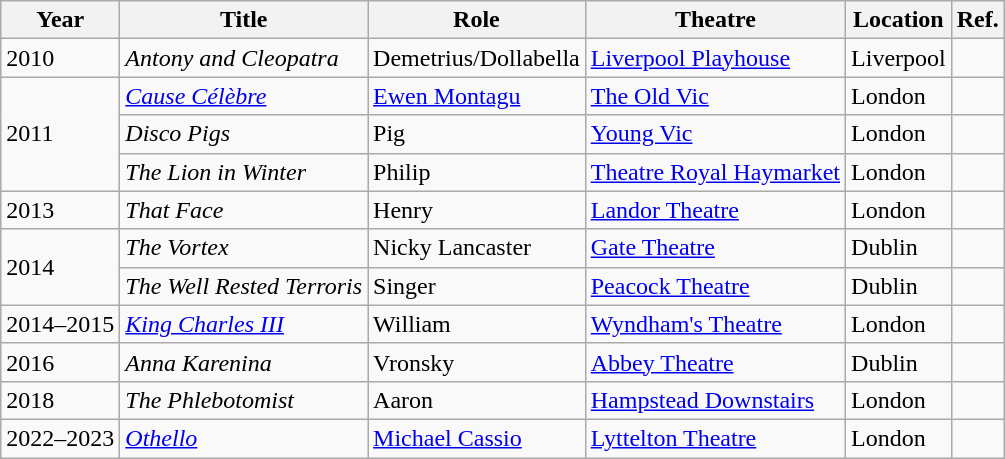<table class="wikitable sortable">
<tr>
<th>Year</th>
<th>Title</th>
<th>Role</th>
<th>Theatre</th>
<th>Location</th>
<th class="unsortable">Ref.</th>
</tr>
<tr>
<td>2010</td>
<td><em>Antony and Cleopatra</em></td>
<td>Demetrius/Dollabella</td>
<td><a href='#'>Liverpool Playhouse</a></td>
<td>Liverpool</td>
<td></td>
</tr>
<tr>
<td rowspan="3">2011</td>
<td><em><a href='#'>Cause Célèbre</a></em></td>
<td><a href='#'>Ewen Montagu</a></td>
<td><a href='#'>The Old Vic</a></td>
<td>London</td>
<td></td>
</tr>
<tr>
<td><em>Disco Pigs</em></td>
<td>Pig</td>
<td><a href='#'>Young Vic</a></td>
<td>London</td>
<td></td>
</tr>
<tr>
<td><em>The Lion in Winter</em></td>
<td>Philip</td>
<td><a href='#'>Theatre Royal Haymarket</a></td>
<td>London</td>
<td></td>
</tr>
<tr>
<td>2013</td>
<td><em>That Face</em></td>
<td>Henry</td>
<td><a href='#'>Landor Theatre</a></td>
<td>London</td>
<td></td>
</tr>
<tr>
<td rowspan="2">2014</td>
<td><em>The Vortex</em></td>
<td>Nicky Lancaster</td>
<td><a href='#'>Gate Theatre</a></td>
<td>Dublin</td>
<td></td>
</tr>
<tr>
<td><em>The Well Rested Terroris</em></td>
<td>Singer</td>
<td><a href='#'>Peacock Theatre</a></td>
<td>Dublin</td>
<td></td>
</tr>
<tr>
<td>2014–2015</td>
<td><em><a href='#'>King Charles III</a></em></td>
<td>William</td>
<td><a href='#'>Wyndham's Theatre</a></td>
<td>London</td>
<td></td>
</tr>
<tr>
<td>2016</td>
<td><em>Anna Karenina</em></td>
<td>Vronsky</td>
<td><a href='#'>Abbey Theatre</a></td>
<td>Dublin</td>
<td></td>
</tr>
<tr>
<td>2018</td>
<td><em>The Phlebotomist</em></td>
<td>Aaron</td>
<td><a href='#'>Hampstead Downstairs</a></td>
<td>London</td>
<td></td>
</tr>
<tr>
<td>2022–2023</td>
<td><em><a href='#'>Othello</a></em></td>
<td><a href='#'>Michael Cassio</a></td>
<td><a href='#'>Lyttelton Theatre</a></td>
<td>London</td>
<td></td>
</tr>
</table>
